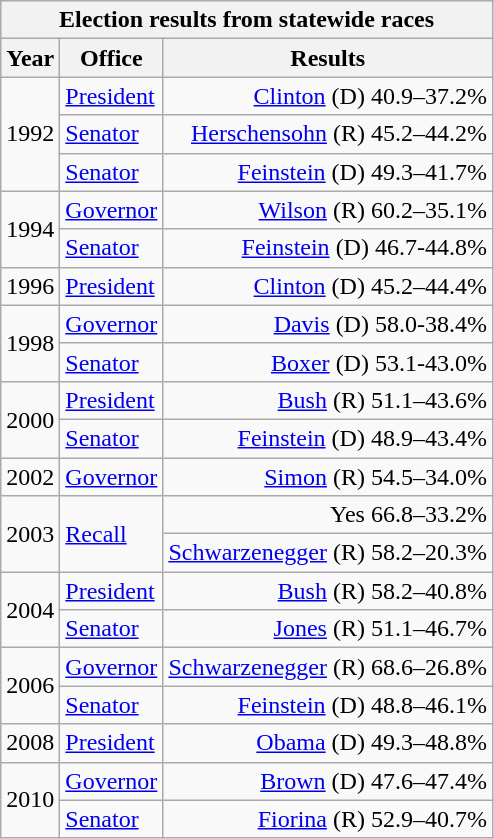<table class=wikitable>
<tr>
<th colspan="3">Election results from statewide races</th>
</tr>
<tr>
<th>Year</th>
<th>Office</th>
<th>Results</th>
</tr>
<tr>
<td rowspan=3>1992</td>
<td><a href='#'>President</a></td>
<td align=right ><a href='#'>Clinton</a> (D) 40.9–37.2%</td>
</tr>
<tr>
<td><a href='#'>Senator</a></td>
<td align=right ><a href='#'>Herschensohn</a> (R) 45.2–44.2%</td>
</tr>
<tr>
<td><a href='#'>Senator</a></td>
<td align=right ><a href='#'>Feinstein</a> (D) 49.3–41.7%</td>
</tr>
<tr>
<td rowspan=2>1994</td>
<td><a href='#'>Governor</a></td>
<td align=right ><a href='#'>Wilson</a> (R) 60.2–35.1%</td>
</tr>
<tr>
<td><a href='#'>Senator</a></td>
<td align=right ><a href='#'>Feinstein</a> (D) 46.7-44.8%</td>
</tr>
<tr>
<td>1996</td>
<td><a href='#'>President</a></td>
<td align=right ><a href='#'>Clinton</a> (D) 45.2–44.4%</td>
</tr>
<tr>
<td rowspan=2>1998</td>
<td><a href='#'>Governor</a></td>
<td align=right ><a href='#'>Davis</a> (D) 58.0-38.4%</td>
</tr>
<tr>
<td><a href='#'>Senator</a></td>
<td align=right ><a href='#'>Boxer</a> (D) 53.1-43.0%</td>
</tr>
<tr>
<td rowspan=2>2000</td>
<td><a href='#'>President</a></td>
<td align=right ><a href='#'>Bush</a> (R) 51.1–43.6%</td>
</tr>
<tr>
<td><a href='#'>Senator</a></td>
<td align=right ><a href='#'>Feinstein</a> (D) 48.9–43.4%</td>
</tr>
<tr>
<td>2002</td>
<td><a href='#'>Governor</a></td>
<td align=right ><a href='#'>Simon</a> (R) 54.5–34.0%</td>
</tr>
<tr>
<td rowspan=2>2003</td>
<td rowspan=2><a href='#'>Recall</a></td>
<td align=right> Yes 66.8–33.2%</td>
</tr>
<tr>
<td align=right ><a href='#'>Schwarzenegger</a> (R) 58.2–20.3%</td>
</tr>
<tr>
<td rowspan=2>2004</td>
<td><a href='#'>President</a></td>
<td align=right ><a href='#'>Bush</a> (R) 58.2–40.8%</td>
</tr>
<tr>
<td><a href='#'>Senator</a></td>
<td align=right ><a href='#'>Jones</a> (R) 51.1–46.7%</td>
</tr>
<tr>
<td rowspan=2>2006</td>
<td><a href='#'>Governor</a></td>
<td align=right ><a href='#'>Schwarzenegger</a> (R) 68.6–26.8%</td>
</tr>
<tr>
<td><a href='#'>Senator</a></td>
<td align=right ><a href='#'>Feinstein</a> (D) 48.8–46.1%</td>
</tr>
<tr>
<td>2008</td>
<td><a href='#'>President</a></td>
<td align=right ><a href='#'>Obama</a> (D) 49.3–48.8%</td>
</tr>
<tr>
<td rowspan=2>2010</td>
<td><a href='#'>Governor</a></td>
<td align=right ><a href='#'>Brown</a> (D) 47.6–47.4%</td>
</tr>
<tr>
<td><a href='#'>Senator</a></td>
<td align=right ><a href='#'>Fiorina</a> (R) 52.9–40.7%</td>
</tr>
</table>
